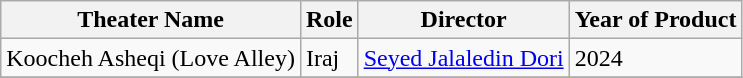<table class="wikitable sortable">
<tr>
<th>Theater Name</th>
<th>Role</th>
<th>Director</th>
<th>Year of Product</th>
</tr>
<tr>
<td>Koocheh Asheqi (Love Alley)</td>
<td>Iraj</td>
<td><a href='#'>Seyed Jalaledin Dori</a></td>
<td>2024</td>
</tr>
<tr>
</tr>
</table>
